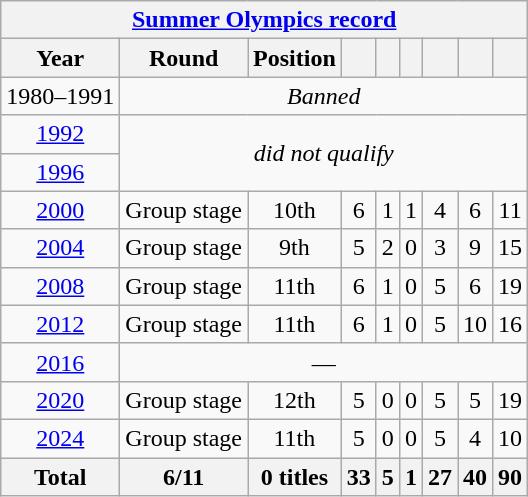<table class="wikitable" style="text-align: center;">
<tr>
<th colspan=9><a href='#'>Summer Olympics record</a></th>
</tr>
<tr>
<th>Year</th>
<th>Round</th>
<th>Position</th>
<th></th>
<th></th>
<th></th>
<th></th>
<th></th>
<th></th>
</tr>
<tr>
<td>1980–1991</td>
<td colspan=8><em>Banned</em></td>
</tr>
<tr>
<td> <a href='#'>1992</a></td>
<td colspan=8 rowspan=2><em>did not qualify</em></td>
</tr>
<tr>
<td> <a href='#'>1996</a></td>
</tr>
<tr>
<td> <a href='#'>2000</a></td>
<td>Group stage</td>
<td>10th</td>
<td>6</td>
<td>1</td>
<td>1</td>
<td>4</td>
<td>6</td>
<td>11</td>
</tr>
<tr>
<td> <a href='#'>2004</a></td>
<td>Group stage</td>
<td>9th</td>
<td>5</td>
<td>2</td>
<td>0</td>
<td>3</td>
<td>9</td>
<td>15</td>
</tr>
<tr>
<td> <a href='#'>2008</a></td>
<td>Group stage</td>
<td>11th</td>
<td>6</td>
<td>1</td>
<td>0</td>
<td>5</td>
<td>6</td>
<td>19</td>
</tr>
<tr>
<td>  <a href='#'>2012</a></td>
<td>Group stage</td>
<td>11th</td>
<td>6</td>
<td>1</td>
<td>0</td>
<td>5</td>
<td>10</td>
<td>16</td>
</tr>
<tr>
<td> <a href='#'>2016</a></td>
<td colspan=8>—</td>
</tr>
<tr>
<td> <a href='#'>2020</a></td>
<td>Group stage</td>
<td>12th</td>
<td>5</td>
<td>0</td>
<td>0</td>
<td>5</td>
<td>5</td>
<td>19</td>
</tr>
<tr>
<td> <a href='#'>2024</a></td>
<td>Group stage</td>
<td>11th</td>
<td>5</td>
<td>0</td>
<td>0</td>
<td>5</td>
<td>4</td>
<td>10</td>
</tr>
<tr>
<th>Total</th>
<th>6/11</th>
<th>0 titles</th>
<th>33</th>
<th>5</th>
<th>1</th>
<th>27</th>
<th>40</th>
<th>90</th>
</tr>
</table>
